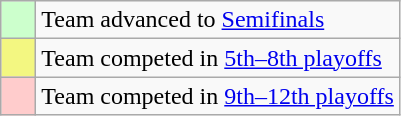<table class="wikitable">
<tr>
<td style="background: #ccffcc;">    </td>
<td>Team advanced to <a href='#'>Semifinals</a></td>
</tr>
<tr>
<td style="background: #F3F781;">    </td>
<td>Team competed in <a href='#'>5th–8th playoffs</a></td>
</tr>
<tr>
<td style="background: #ffcccc;">    </td>
<td>Team competed in <a href='#'>9th–12th playoffs</a></td>
</tr>
</table>
